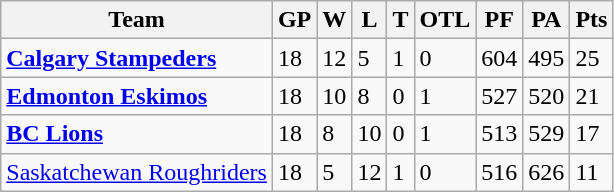<table class="wikitable sortable">
<tr>
<th>Team</th>
<th>GP</th>
<th>W</th>
<th>L</th>
<th>T</th>
<th>OTL</th>
<th>PF</th>
<th>PA</th>
<th>Pts</th>
</tr>
<tr>
<td><strong><a href='#'>Calgary Stampeders</a></strong></td>
<td>18</td>
<td>12</td>
<td>5</td>
<td>1</td>
<td>0</td>
<td>604</td>
<td>495</td>
<td>25</td>
</tr>
<tr>
<td><strong><a href='#'>Edmonton Eskimos</a></strong></td>
<td>18</td>
<td>10</td>
<td>8</td>
<td>0</td>
<td>1</td>
<td>527</td>
<td>520</td>
<td>21</td>
</tr>
<tr>
<td><strong><a href='#'>BC Lions</a></strong></td>
<td>18</td>
<td>8</td>
<td>10</td>
<td>0</td>
<td>1</td>
<td>513</td>
<td>529</td>
<td>17</td>
</tr>
<tr>
<td><a href='#'>Saskatchewan Roughriders</a></td>
<td>18</td>
<td>5</td>
<td>12</td>
<td>1</td>
<td>0</td>
<td>516</td>
<td>626</td>
<td>11</td>
</tr>
</table>
